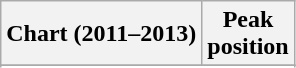<table class="wikitable sortable plainrowheaders">
<tr>
<th>Chart (2011–2013)</th>
<th>Peak<br>position</th>
</tr>
<tr>
</tr>
<tr>
</tr>
<tr>
</tr>
<tr>
</tr>
<tr>
</tr>
<tr>
</tr>
<tr>
</tr>
<tr>
</tr>
<tr>
</tr>
<tr>
</tr>
<tr>
</tr>
<tr>
</tr>
<tr>
</tr>
<tr>
</tr>
</table>
